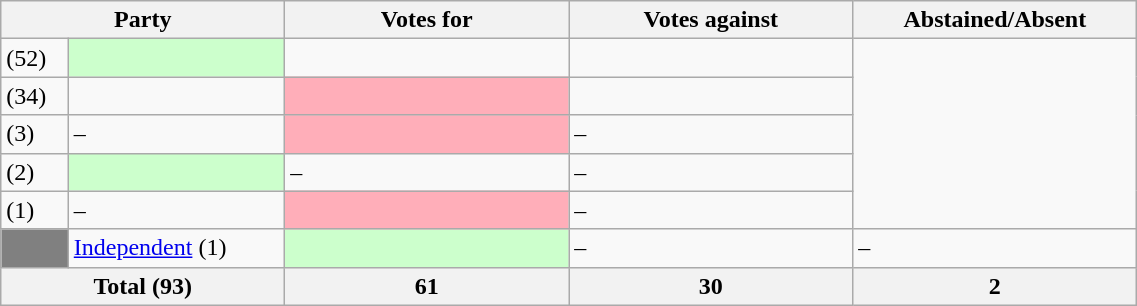<table class="wikitable" style="width:60%">
<tr>
<th style="width:20%;" colspan="2">Party</th>
<th style="width:20%;">Votes for</th>
<th style="width:20%;">Votes against</th>
<th style="width:20%;">Abstained/Absent</th>
</tr>
<tr>
<td> (52)</td>
<td style="background-color:#CCFFCC;"></td>
<td></td>
<td></td>
</tr>
<tr>
<td> (34)</td>
<td></td>
<td style="background-color:#FFAEB9;"></td>
<td></td>
</tr>
<tr>
<td> (3)</td>
<td>–</td>
<td style="background-color:#FFAEB9;"></td>
<td>–</td>
</tr>
<tr>
<td> (2)</td>
<td style="background-color:#CCFFCC;"></td>
<td>–</td>
<td>–</td>
</tr>
<tr>
<td> (1)</td>
<td>–</td>
<td style="background-color:#FFAEB9;"></td>
<td>–</td>
</tr>
<tr>
<td style="background:grey;"></td>
<td align=left><a href='#'>Independent</a> (1)</td>
<td style="background-color:#CCFFCC;"></td>
<td>–</td>
<td>–</td>
</tr>
<tr>
<th colspan=2>Total (93)</th>
<th>61</th>
<th>30</th>
<th>2</th>
</tr>
</table>
